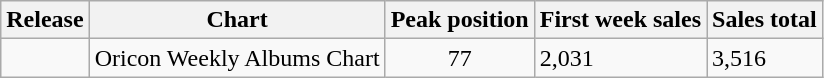<table class="wikitable">
<tr>
<th>Release</th>
<th>Chart</th>
<th>Peak position</th>
<th>First week sales</th>
<th>Sales total</th>
</tr>
<tr>
<td></td>
<td>Oricon Weekly Albums Chart</td>
<td align="center">77</td>
<td>2,031</td>
<td>3,516</td>
</tr>
</table>
